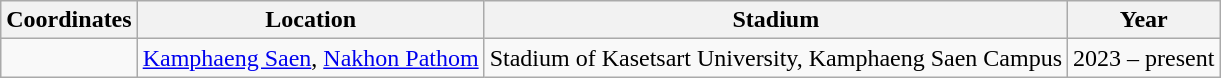<table class="wikitable sortable">
<tr>
<th>Coordinates</th>
<th>Location</th>
<th>Stadium</th>
<th>Year</th>
</tr>
<tr>
<td></td>
<td><a href='#'>Kamphaeng Saen</a>, <a href='#'>Nakhon Pathom</a></td>
<td>Stadium of Kasetsart University, Kamphaeng Saen Campus</td>
<td>2023 – present</td>
</tr>
</table>
